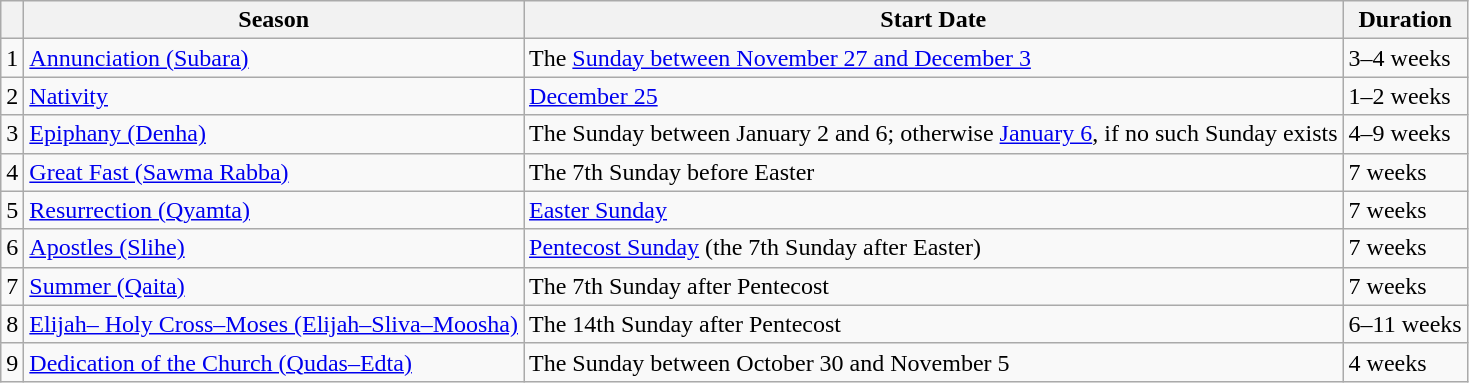<table class="wikitable">
<tr>
<th></th>
<th>Season</th>
<th>Start Date</th>
<th>Duration</th>
</tr>
<tr>
<td>1</td>
<td><a href='#'>Annunciation (Subara)</a></td>
<td>The <a href='#'>Sunday between November 27 and December 3</a></td>
<td>3–4 weeks</td>
</tr>
<tr>
<td>2</td>
<td><a href='#'>Nativity</a></td>
<td><a href='#'>December 25</a></td>
<td>1–2 weeks</td>
</tr>
<tr>
<td>3</td>
<td><a href='#'>Epiphany (Denha)</a></td>
<td>The Sunday between January 2 and 6; otherwise <a href='#'>January 6</a>, if no such Sunday exists</td>
<td>4–9 weeks</td>
</tr>
<tr>
<td>4</td>
<td><a href='#'>Great Fast (Sawma Rabba)</a></td>
<td>The 7th Sunday before Easter</td>
<td>7 weeks</td>
</tr>
<tr>
<td>5</td>
<td><a href='#'>Resurrection (Qyamta)</a></td>
<td><a href='#'>Easter Sunday</a></td>
<td>7 weeks</td>
</tr>
<tr>
<td>6</td>
<td><a href='#'>Apostles (Slihe)</a></td>
<td><a href='#'>Pentecost Sunday</a> (the 7th Sunday after Easter)</td>
<td>7 weeks</td>
</tr>
<tr>
<td>7</td>
<td><a href='#'>Summer (Qaita)</a></td>
<td>The 7th Sunday after Pentecost</td>
<td>7 weeks</td>
</tr>
<tr>
<td>8</td>
<td><a href='#'>Elijah– Holy Cross–Moses (Elijah–Sliva–Moosha)</a></td>
<td>The 14th Sunday after Pentecost</td>
<td>6–11 weeks</td>
</tr>
<tr>
<td>9</td>
<td><a href='#'>Dedication of the Church (Qudas–Edta)</a></td>
<td>The Sunday between October 30 and November 5</td>
<td>4 weeks</td>
</tr>
</table>
